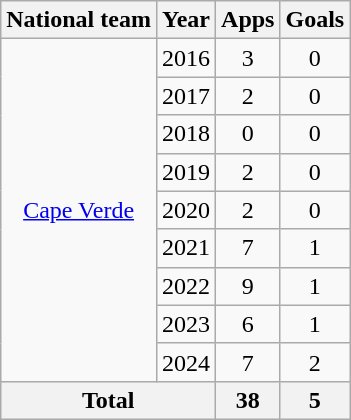<table class=wikitable style="text-align: center">
<tr>
<th>National team</th>
<th>Year</th>
<th>Apps</th>
<th>Goals</th>
</tr>
<tr>
<td rowspan="9"><a href='#'>Cape Verde</a></td>
<td>2016</td>
<td>3</td>
<td>0</td>
</tr>
<tr>
<td>2017</td>
<td>2</td>
<td>0</td>
</tr>
<tr>
<td>2018</td>
<td>0</td>
<td>0</td>
</tr>
<tr>
<td>2019</td>
<td>2</td>
<td>0</td>
</tr>
<tr>
<td>2020</td>
<td>2</td>
<td>0</td>
</tr>
<tr>
<td>2021</td>
<td>7</td>
<td>1</td>
</tr>
<tr>
<td>2022</td>
<td>9</td>
<td>1</td>
</tr>
<tr>
<td>2023</td>
<td>6</td>
<td>1</td>
</tr>
<tr>
<td>2024</td>
<td>7</td>
<td>2</td>
</tr>
<tr>
<th colspan="2">Total</th>
<th>38</th>
<th>5</th>
</tr>
</table>
